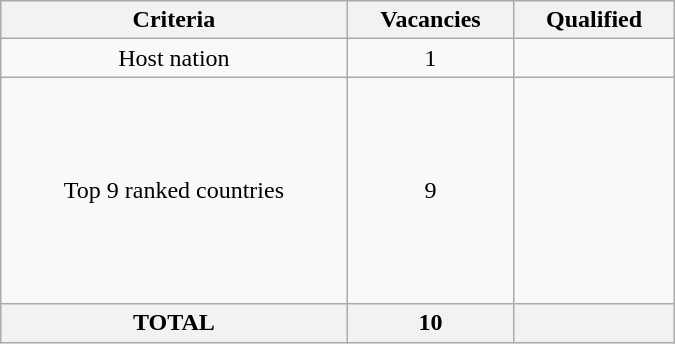<table class = "wikitable" width=450>
<tr>
<th>Criteria</th>
<th>Vacancies</th>
<th>Qualified</th>
</tr>
<tr>
<td align="center">Host nation</td>
<td align="center">1</td>
<td></td>
</tr>
<tr>
<td align="center">Top 9 ranked countries</td>
<td align="center">9</td>
<td><br><br><br><br><br><br><br><br></td>
</tr>
<tr>
<th>TOTAL</th>
<th>10</th>
<th></th>
</tr>
</table>
